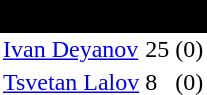<table class="toccolours" border="0" cellpadding="2" cellspacing="0" align="left" style="margin:0.5em;">
<tr>
<th colspan="4" align="center" bgcolor="#000000"><span>Goalkeepers</span></th>
</tr>
<tr>
<td> <a href='#'>Ivan Deyanov</a></td>
<td>25</td>
<td>(0)</td>
</tr>
<tr>
<td> <a href='#'>Tsvetan Lalov</a></td>
<td>8</td>
<td>(0)</td>
</tr>
<tr>
</tr>
</table>
